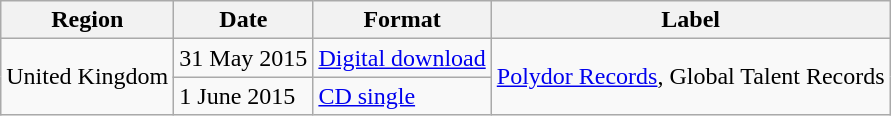<table class=wikitable>
<tr>
<th>Region</th>
<th>Date</th>
<th>Format</th>
<th>Label</th>
</tr>
<tr>
<td rowspan=2>United Kingdom</td>
<td>31 May 2015</td>
<td><a href='#'>Digital download</a></td>
<td rowspan=2><a href='#'>Polydor Records</a>, Global Talent Records</td>
</tr>
<tr>
<td>1 June 2015</td>
<td><a href='#'>CD single</a></td>
</tr>
</table>
